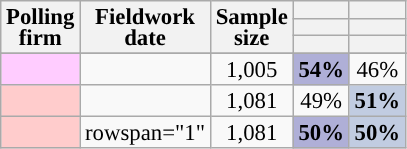<table class="wikitable sortable" style="text-align:center;font-size:95%;line-height:14px;">
<tr>
<th rowspan="3">Polling<br>firm</th>
<th rowspan="3">Fieldwork<br>date</th>
<th rowspan="3">Sample<br>size</th>
<th></th>
<th></th>
</tr>
<tr>
<th></th>
<th></th>
</tr>
<tr>
<th style="background:"></th>
<th style="background:"></th>
</tr>
<tr>
</tr>
<tr>
<td style="background:#FFCCFF;"></td>
<td></td>
<td>1,005</td>
<td style="background:#AFAFD7;"><strong>54%</strong></td>
<td>46%</td>
</tr>
<tr>
<td style="background:#FFCCCC;"></td>
<td></td>
<td>1,081</td>
<td>49%</td>
<td style="background:#C1CCE1;"><strong>51%</strong></td>
</tr>
<tr>
<td rowspan="1" style="background:#FFCCCC;"></td>
<td>rowspan="1" </td>
<td rowspan="1">1,081</td>
<td style="background:#AFAFD7;"><strong>50%</strong></td>
<td style="background:#C1CCE1;"><strong>50%</strong></td>
</tr>
</table>
